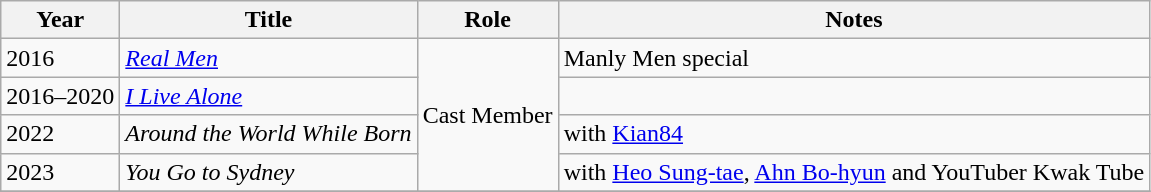<table class="wikitable sortable">
<tr>
<th>Year</th>
<th>Title</th>
<th>Role</th>
<th>Notes</th>
</tr>
<tr>
<td>2016</td>
<td><em><a href='#'>Real Men</a></em></td>
<td rowspan="4">Cast Member</td>
<td>Manly Men special</td>
</tr>
<tr>
<td>2016–2020</td>
<td><em><a href='#'>I Live Alone</a></em></td>
<td></td>
</tr>
<tr>
<td>2022</td>
<td><em>Around the World While Born</em></td>
<td>with <a href='#'>Kian84</a></td>
</tr>
<tr>
<td>2023</td>
<td><em>You Go to Sydney</em></td>
<td>with <a href='#'>Heo Sung-tae</a>, <a href='#'>Ahn Bo-hyun</a> and YouTuber Kwak Tube</td>
</tr>
<tr>
</tr>
</table>
